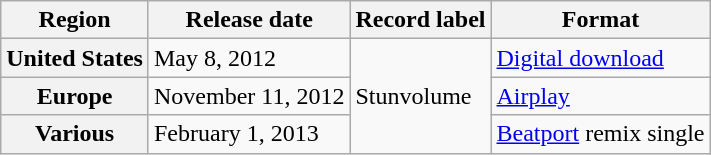<table class="wikitable plainrowheaders">
<tr>
<th scope="col">Region</th>
<th scope="col">Release date</th>
<th scope="col">Record label</th>
<th scope="col">Format</th>
</tr>
<tr>
<th scope="row">United States</th>
<td>May 8, 2012</td>
<td rowspan="3">Stunvolume</td>
<td><a href='#'>Digital download</a></td>
</tr>
<tr>
<th scope="row">Europe</th>
<td>November 11, 2012</td>
<td><a href='#'>Airplay</a></td>
</tr>
<tr>
<th scope="row">Various</th>
<td>February 1, 2013</td>
<td><a href='#'>Beatport</a> remix single</td>
</tr>
</table>
